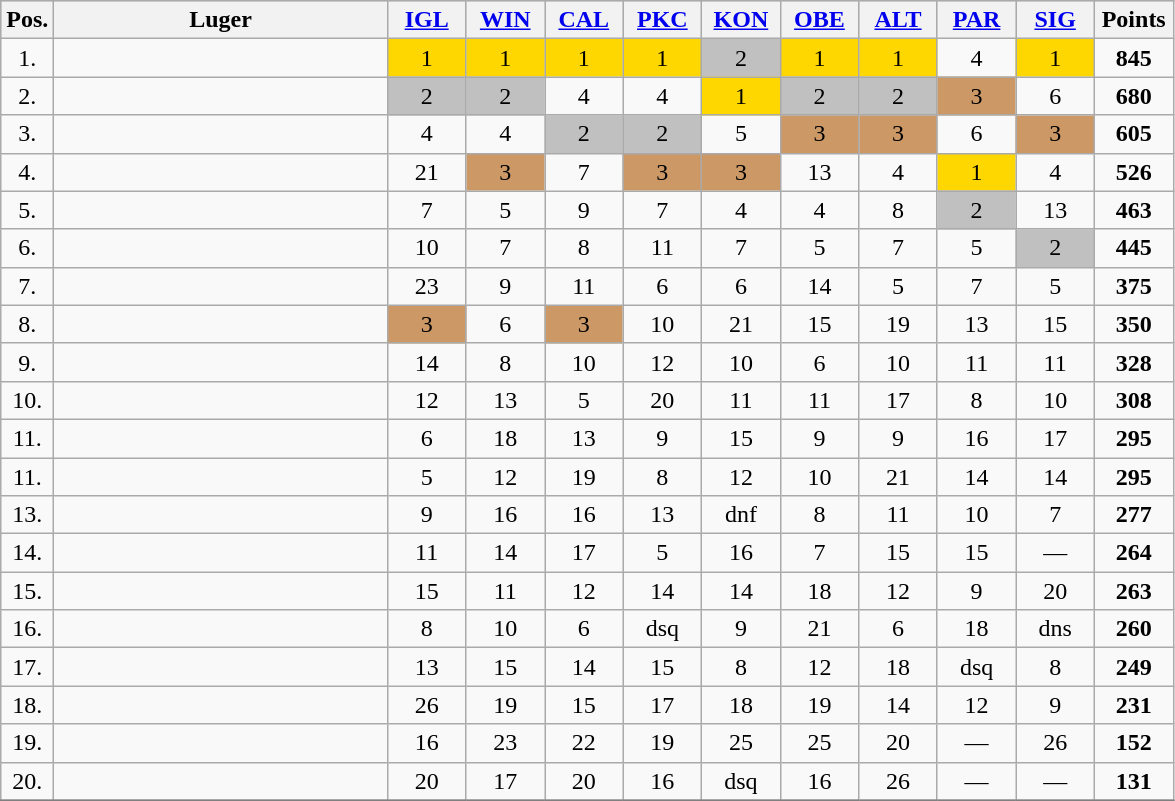<table class=wikitable  bgcolor="#f7f8ff" cellpadding="3" cellspacing="0" border="1" style="text-align:center; border: gray solid 1px; border-collapse: collapse;">
<tr bgcolor="#CCCCCC">
<th width="10">Pos.</th>
<th width="215">Luger</th>
<th width="45"><a href='#'>IGL</a></th>
<th width="45"><a href='#'>WIN</a></th>
<th width="45"><a href='#'>CAL</a></th>
<th width="45"><a href='#'>PKC</a></th>
<th width="45"><a href='#'>KON</a></th>
<th width="45"><a href='#'>OBE</a></th>
<th width="45"><a href='#'>ALT</a></th>
<th width="45"><a href='#'>PAR</a></th>
<th width="45"><a href='#'>SIG</a></th>
<th width="45">Points</th>
</tr>
<tr>
<td>1.</td>
<td align="left"></td>
<td bgcolor="gold">1</td>
<td bgcolor="gold">1</td>
<td bgcolor="gold">1</td>
<td bgcolor="gold">1</td>
<td bgcolor="silver">2</td>
<td bgcolor="gold">1</td>
<td bgcolor="gold">1</td>
<td>4</td>
<td bgcolor="gold">1</td>
<td><strong>845</strong></td>
</tr>
<tr>
<td>2.</td>
<td align="left"></td>
<td bgcolor="silver">2</td>
<td bgcolor="silver">2</td>
<td>4</td>
<td>4</td>
<td bgcolor="gold">1</td>
<td bgcolor="silver">2</td>
<td bgcolor="silver">2</td>
<td bgcolor="cc9966">3</td>
<td>6</td>
<td><strong>680</strong></td>
</tr>
<tr>
<td>3.</td>
<td align="left"></td>
<td>4</td>
<td>4</td>
<td bgcolor="silver">2</td>
<td bgcolor="silver">2</td>
<td>5</td>
<td bgcolor="cc9966">3</td>
<td bgcolor="cc9966">3</td>
<td>6</td>
<td bgcolor="cc9966">3</td>
<td><strong>605</strong></td>
</tr>
<tr>
<td>4.</td>
<td align="left"></td>
<td>21</td>
<td bgcolor="cc9966">3</td>
<td>7</td>
<td bgcolor="cc9966">3</td>
<td bgcolor="cc9966">3</td>
<td>13</td>
<td>4</td>
<td bgcolor="gold">1</td>
<td>4</td>
<td><strong>526</strong></td>
</tr>
<tr>
<td>5.</td>
<td align="left"></td>
<td>7</td>
<td>5</td>
<td>9</td>
<td>7</td>
<td>4</td>
<td>4</td>
<td>8</td>
<td bgcolor="silver">2</td>
<td>13</td>
<td><strong>463</strong></td>
</tr>
<tr>
<td>6.</td>
<td align="left"></td>
<td>10</td>
<td>7</td>
<td>8</td>
<td>11</td>
<td>7</td>
<td>5</td>
<td>7</td>
<td>5</td>
<td bgcolor="silver">2</td>
<td><strong>445</strong></td>
</tr>
<tr>
<td>7.</td>
<td align="left"></td>
<td>23</td>
<td>9</td>
<td>11</td>
<td>6</td>
<td>6</td>
<td>14</td>
<td>5</td>
<td>7</td>
<td>5</td>
<td><strong>375</strong></td>
</tr>
<tr>
<td>8.</td>
<td align="left"></td>
<td bgcolor="cc9966">3</td>
<td>6</td>
<td bgcolor="cc9966">3</td>
<td>10</td>
<td>21</td>
<td>15</td>
<td>19</td>
<td>13</td>
<td>15</td>
<td><strong>350</strong></td>
</tr>
<tr>
<td>9.</td>
<td align="left"></td>
<td>14</td>
<td>8</td>
<td>10</td>
<td>12</td>
<td>10</td>
<td>6</td>
<td>10</td>
<td>11</td>
<td>11</td>
<td><strong>328</strong></td>
</tr>
<tr>
<td>10.</td>
<td align="left"></td>
<td>12</td>
<td>13</td>
<td>5</td>
<td>20</td>
<td>11</td>
<td>11</td>
<td>17</td>
<td>8</td>
<td>10</td>
<td><strong>308</strong></td>
</tr>
<tr>
<td>11.</td>
<td align="left"></td>
<td>6</td>
<td>18</td>
<td>13</td>
<td>9</td>
<td>15</td>
<td>9</td>
<td>9</td>
<td>16</td>
<td>17</td>
<td><strong>295</strong></td>
</tr>
<tr>
<td>11.</td>
<td align="left"></td>
<td>5</td>
<td>12</td>
<td>19</td>
<td>8</td>
<td>12</td>
<td>10</td>
<td>21</td>
<td>14</td>
<td>14</td>
<td><strong>295</strong></td>
</tr>
<tr>
<td>13.</td>
<td align="left"></td>
<td>9</td>
<td>16</td>
<td>16</td>
<td>13</td>
<td>dnf</td>
<td>8</td>
<td>11</td>
<td>10</td>
<td>7</td>
<td><strong>277</strong></td>
</tr>
<tr>
<td>14.</td>
<td align="left"></td>
<td>11</td>
<td>14</td>
<td>17</td>
<td>5</td>
<td>16</td>
<td>7</td>
<td>15</td>
<td>15</td>
<td>—</td>
<td><strong>264</strong></td>
</tr>
<tr>
<td>15.</td>
<td align="left"></td>
<td>15</td>
<td>11</td>
<td>12</td>
<td>14</td>
<td>14</td>
<td>18</td>
<td>12</td>
<td>9</td>
<td>20</td>
<td><strong>263</strong></td>
</tr>
<tr>
<td>16.</td>
<td align="left"></td>
<td>8</td>
<td>10</td>
<td>6</td>
<td>dsq</td>
<td>9</td>
<td>21</td>
<td>6</td>
<td>18</td>
<td>dns</td>
<td><strong>260</strong></td>
</tr>
<tr>
<td>17.</td>
<td align="left"></td>
<td>13</td>
<td>15</td>
<td>14</td>
<td>15</td>
<td>8</td>
<td>12</td>
<td>18</td>
<td>dsq</td>
<td>8</td>
<td><strong>249</strong></td>
</tr>
<tr>
<td>18.</td>
<td align="left"></td>
<td>26</td>
<td>19</td>
<td>15</td>
<td>17</td>
<td>18</td>
<td>19</td>
<td>14</td>
<td>12</td>
<td>9</td>
<td><strong>231</strong></td>
</tr>
<tr>
<td>19.</td>
<td align="left"></td>
<td>16</td>
<td>23</td>
<td>22</td>
<td>19</td>
<td>25</td>
<td>25</td>
<td>20</td>
<td>—</td>
<td>26</td>
<td><strong>152</strong></td>
</tr>
<tr>
<td>20.</td>
<td align="left"></td>
<td>20</td>
<td>17</td>
<td>20</td>
<td>16</td>
<td>dsq</td>
<td>16</td>
<td>26</td>
<td>—</td>
<td>—</td>
<td><strong>131</strong></td>
</tr>
<tr>
</tr>
</table>
